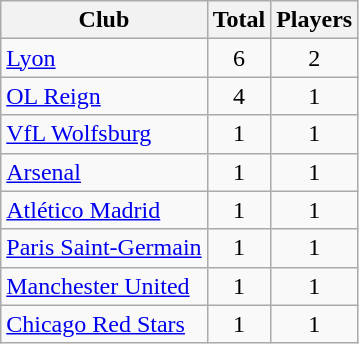<table class="wikitable sortable">
<tr>
<th>Club</th>
<th>Total</th>
<th>Players</th>
</tr>
<tr>
<td> <a href='#'>Lyon</a></td>
<td align="center">6</td>
<td align="center">2</td>
</tr>
<tr>
<td> <a href='#'>OL Reign</a></td>
<td align="center">4</td>
<td align="center">1</td>
</tr>
<tr>
<td> <a href='#'>VfL Wolfsburg</a></td>
<td align="center">1</td>
<td align="center">1</td>
</tr>
<tr>
<td> <a href='#'>Arsenal</a></td>
<td align="center">1</td>
<td align="center">1</td>
</tr>
<tr>
<td> <a href='#'>Atlético Madrid</a></td>
<td align="center">1</td>
<td align="center">1</td>
</tr>
<tr>
<td> <a href='#'>Paris Saint-Germain</a></td>
<td align="center">1</td>
<td align="center">1</td>
</tr>
<tr>
<td> <a href='#'>Manchester United</a></td>
<td align="center">1</td>
<td align="center">1</td>
</tr>
<tr>
<td> <a href='#'>Chicago Red Stars</a></td>
<td align="center">1</td>
<td align="center">1</td>
</tr>
</table>
